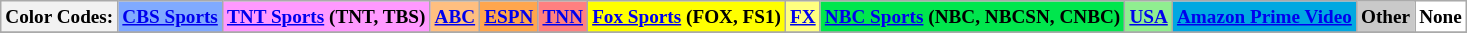<table class="wikitable sortable" style="text-align:center; font-size:80%;">
<tr>
<th>Color Codes:</th>
<th style="background-color:#80AAFF;"><a href='#'>CBS Sports</a></th>
<th style="background-color:#FF99FF;"><a href='#'>TNT Sports</a> (TNT, TBS)</th>
<th style="background-color:#FFBF80;"><a href='#'>ABC</a></th>
<th style="background-color:#FFA64D;"><a href='#'>ESPN</a></th>
<th style="background-color:#FF8080;"><a href='#'>TNN</a></th>
<th style="background-color:#FFFF00;"><a href='#'>Fox Sports</a> (FOX, FS1)</th>
<th style="background-color:#FFFF80;"><a href='#'>FX</a></th>
<th style="background-color:#00E64D;"><a href='#'>NBC Sports</a> (NBC, NBCSN, CNBC)</th>
<th style="background-color:#90EE90;"><a href='#'>USA</a></th>
<th style="background-color:#00A8E1;"><a href='#'>Amazon Prime Video</a></th>
<th style="background-color:#C9C9C9;">Other</th>
<th style="background-color:#FFFFFF;">None</th>
</tr>
<tr>
</tr>
</table>
